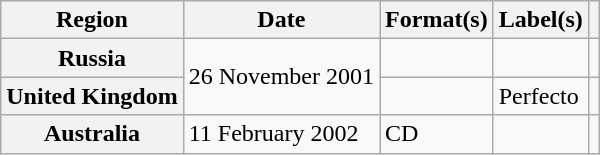<table class="wikitable plainrowheaders">
<tr>
<th scope="col">Region</th>
<th scope="col">Date</th>
<th scope="col">Format(s)</th>
<th scope="col">Label(s)</th>
<th scope="col"></th>
</tr>
<tr>
<th scope="row">Russia</th>
<td rowspan="2">26 November 2001</td>
<td></td>
<td></td>
<td align="center"></td>
</tr>
<tr>
<th scope="row">United Kingdom</th>
<td></td>
<td>Perfecto</td>
<td align="center"></td>
</tr>
<tr>
<th scope="row">Australia</th>
<td>11 February 2002</td>
<td>CD</td>
<td></td>
<td align="center"></td>
</tr>
</table>
